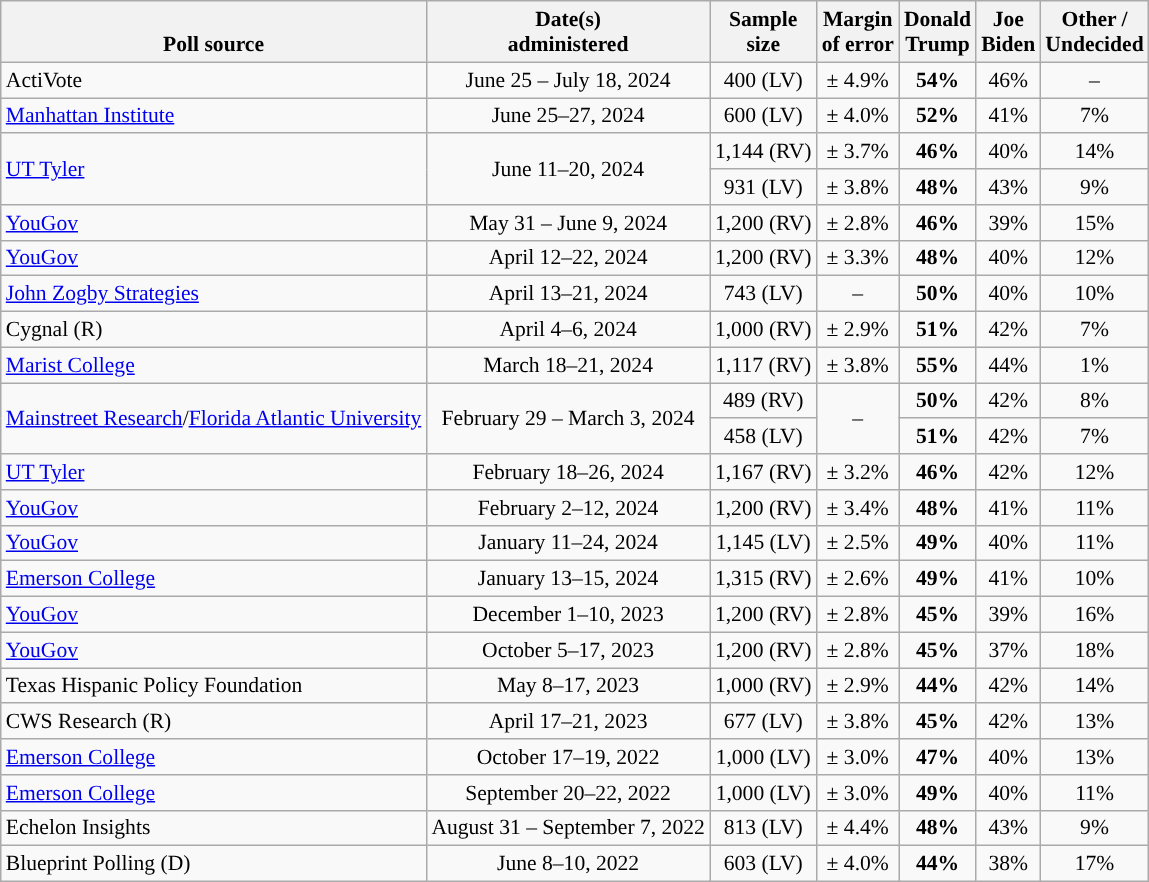<table class="wikitable sortable mw-datatable" style="font-size:90%;text-align:center;line-height:17px">
<tr style="vertical-align:bottom">
<th>Poll source</th>
<th>Date(s)<br>administered</th>
<th>Sample<br>size</th>
<th>Margin<br>of error</th>
<th class="unsortable">Donald<br>Trump<br></th>
<th class="unsortable">Joe<br>Biden<br></th>
<th class="unsortable">Other /<br>Undecided</th>
</tr>
<tr>
<td style="text-align:left;">ActiVote</td>
<td data-sort-value="2024-07-19">June 25 – July 18, 2024</td>
<td>400 (LV)</td>
<td>± 4.9%</td>
<td style="background-color:"><strong>54%</strong></td>
<td>46%</td>
<td>–</td>
</tr>
<tr>
<td style="text-align:left;"><a href='#'>Manhattan Institute</a></td>
<td data-sort-value="2024-07-03">June 25–27, 2024</td>
<td>600 (LV)</td>
<td>± 4.0%</td>
<td style="background-color:"><strong>52%</strong></td>
<td>41%</td>
<td>7%</td>
</tr>
<tr>
<td style="text-align:left;" rowspan="2"><a href='#'>UT Tyler</a></td>
<td rowspan="2">June 11–20, 2024</td>
<td>1,144 (RV)</td>
<td>± 3.7%</td>
<td style="background-color:"><strong>46%</strong></td>
<td>40%</td>
<td>14%</td>
</tr>
<tr>
<td>931 (LV)</td>
<td>± 3.8%</td>
<td style="background-color:"><strong>48%</strong></td>
<td>43%</td>
<td>9%</td>
</tr>
<tr>
<td style="text-align:left;"><a href='#'>YouGov</a></td>
<td data-sort-value="2024-06-20">May 31 – June 9, 2024</td>
<td>1,200 (RV)</td>
<td>± 2.8%</td>
<td style="background-color:"><strong>46%</strong></td>
<td>39%</td>
<td>15%</td>
</tr>
<tr>
<td style="text-align:left;"><a href='#'>YouGov</a></td>
<td data-sort-value="2024-05-01">April 12–22, 2024</td>
<td>1,200 (RV)</td>
<td>± 3.3%</td>
<td style="background-color:"><strong>48%</strong></td>
<td>40%</td>
<td>12%</td>
</tr>
<tr>
<td style="text-align:left;"><a href='#'>John Zogby Strategies</a></td>
<td data-sort-value="2024-05-01">April 13–21, 2024</td>
<td>743 (LV)</td>
<td>–</td>
<td style="background-color:"><strong>50%</strong></td>
<td>40%</td>
<td>10%</td>
</tr>
<tr>
<td style="text-align:left;">Cygnal (R)</td>
<td data-sort-value="2024-04-11">April 4–6, 2024</td>
<td>1,000 (RV)</td>
<td>± 2.9%</td>
<td style="background-color:"><strong>51%</strong></td>
<td>42%</td>
<td>7%</td>
</tr>
<tr>
<td style="text-align:left;"><a href='#'>Marist College</a></td>
<td data-sort-value="2024-03-26">March 18–21, 2024</td>
<td>1,117 (RV)</td>
<td>± 3.8%</td>
<td style="background-color:"><strong>55%</strong></td>
<td>44%</td>
<td>1%</td>
</tr>
<tr>
<td style="text-align:left;" rowspan="2"><a href='#'>Mainstreet Research</a>/<a href='#'>Florida Atlantic University</a></td>
<td rowspan="2">February 29 – March 3, 2024</td>
<td>489 (RV)</td>
<td rowspan="2">–</td>
<td style="background-color:"><strong>50%</strong></td>
<td>42%</td>
<td>8%</td>
</tr>
<tr>
<td>458 (LV)</td>
<td style="background-color:"><strong>51%</strong></td>
<td>42%</td>
<td>7%</td>
</tr>
<tr>
<td style="text-align:left;"><a href='#'>UT Tyler</a></td>
<td data-sort-value="2024-02-26">February 18–26, 2024</td>
<td>1,167 (RV)</td>
<td>± 3.2%</td>
<td style="background-color:"><strong>46%</strong></td>
<td>42%</td>
<td>12%</td>
</tr>
<tr>
<td style="text-align:left;"><a href='#'>YouGov</a></td>
<td data-sort-value="2024-02-19">February 2–12, 2024</td>
<td>1,200 (RV)</td>
<td>± 3.4%</td>
<td style="background-color:"><strong>48%</strong></td>
<td>41%</td>
<td>11%</td>
</tr>
<tr>
<td style="text-align:left;"><a href='#'>YouGov</a></td>
<td data-sort-value="2024-01-24">January 11–24, 2024</td>
<td>1,145 (LV)</td>
<td>± 2.5%</td>
<td style="background-color:"><strong>49%</strong></td>
<td>40%</td>
<td>11%</td>
</tr>
<tr>
<td style="text-align:left;"><a href='#'>Emerson College</a></td>
<td data-sort-value="2024-01-18">January 13–15, 2024</td>
<td>1,315 (RV)</td>
<td>± 2.6%</td>
<td style="background-color:"><strong>49%</strong></td>
<td>41%</td>
<td>10%</td>
</tr>
<tr>
<td style="text-align:left;"><a href='#'>YouGov</a></td>
<td data-sort-value="2023-05-17">December 1–10, 2023</td>
<td>1,200 (RV)</td>
<td>± 2.8%</td>
<td style="background-color:"><strong>45%</strong></td>
<td>39%</td>
<td>16%</td>
</tr>
<tr>
<td style="text-align:left;"><a href='#'>YouGov</a></td>
<td data-sort-value="2023-05-17">October 5–17, 2023</td>
<td>1,200 (RV)</td>
<td>± 2.8%</td>
<td style="background-color:"><strong>45%</strong></td>
<td>37%</td>
<td>18%</td>
</tr>
<tr>
<td style="text-align:left;">Texas Hispanic Policy Foundation</td>
<td data-sort-value="2023-05-17">May 8–17, 2023</td>
<td>1,000 (RV)</td>
<td>± 2.9%</td>
<td style="background-color:"><strong>44%</strong></td>
<td>42%</td>
<td>14%</td>
</tr>
<tr>
<td style="text-align:left;">CWS Research (R)</td>
<td data-sort-value="2023-04-21">April 17–21, 2023</td>
<td>677 (LV)</td>
<td>± 3.8%</td>
<td style="background-color:"><strong>45%</strong></td>
<td>42%</td>
<td>13%</td>
</tr>
<tr>
<td style="text-align:left;"><a href='#'>Emerson College</a></td>
<td data-sort-value="2022-10-19">October 17–19, 2022</td>
<td>1,000 (LV)</td>
<td>± 3.0%</td>
<td style="background-color:"><strong>47%</strong></td>
<td>40%</td>
<td>13%</td>
</tr>
<tr>
<td style="text-align:left;"><a href='#'>Emerson College</a></td>
<td data-sort-value="2022-09-22">September 20–22, 2022</td>
<td>1,000 (LV)</td>
<td>± 3.0%</td>
<td style="background-color:"><strong>49%</strong></td>
<td>40%</td>
<td>11%</td>
</tr>
<tr>
<td style="text-align:left;">Echelon Insights</td>
<td data-sort-value="2022-09-07">August 31 – September 7, 2022</td>
<td>813 (LV)</td>
<td>± 4.4%</td>
<td style="background-color:"><strong>48%</strong></td>
<td>43%</td>
<td>9%</td>
</tr>
<tr>
<td style="text-align:left;">Blueprint Polling (D)</td>
<td data-sort-value="2022-06-10">June 8–10, 2022</td>
<td>603 (LV)</td>
<td>± 4.0%</td>
<td style="background-color:"><strong>44%</strong></td>
<td>38%</td>
<td>17%</td>
</tr>
</table>
